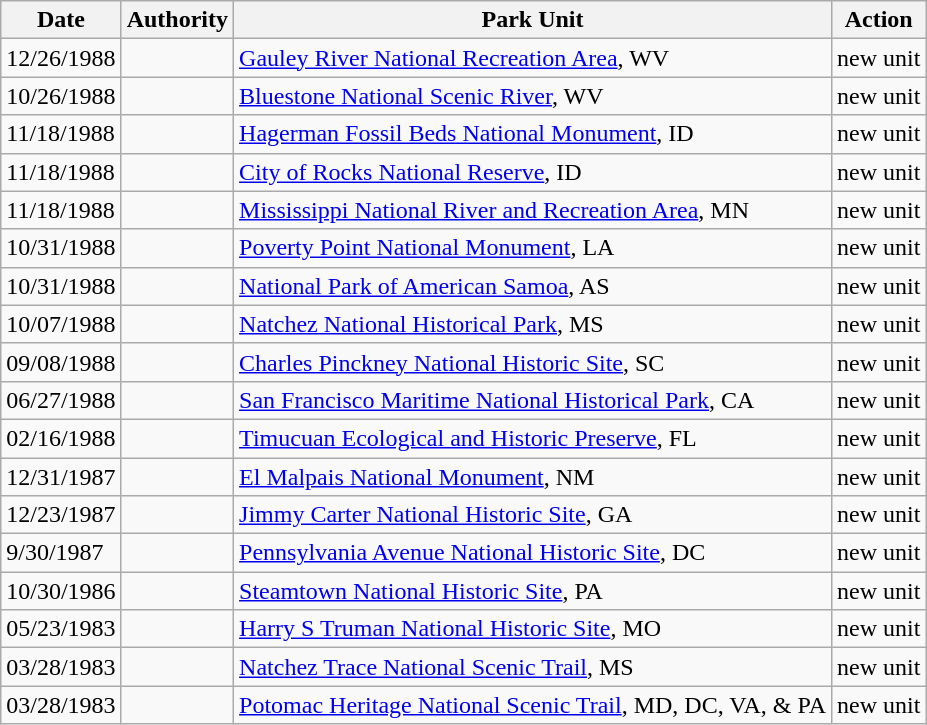<table class="wikitable">
<tr>
<th>Date</th>
<th>Authority</th>
<th>Park Unit</th>
<th>Action</th>
</tr>
<tr>
<td>12/26/1988</td>
<td></td>
<td><a href='#'>Gauley River National Recreation Area</a>, WV</td>
<td>new unit</td>
</tr>
<tr>
<td>10/26/1988</td>
<td></td>
<td><a href='#'>Bluestone National Scenic River</a>, WV</td>
<td>new unit</td>
</tr>
<tr>
<td>11/18/1988</td>
<td></td>
<td><a href='#'>Hagerman Fossil Beds National Monument</a>, ID</td>
<td>new unit</td>
</tr>
<tr>
<td>11/18/1988</td>
<td></td>
<td><a href='#'>City of Rocks National Reserve</a>, ID</td>
<td>new unit</td>
</tr>
<tr>
<td>11/18/1988</td>
<td></td>
<td><a href='#'>Mississippi National River and Recreation Area</a>, MN</td>
<td>new unit</td>
</tr>
<tr>
<td>10/31/1988</td>
<td></td>
<td><a href='#'>Poverty Point National Monument</a>, LA</td>
<td>new unit</td>
</tr>
<tr>
<td>10/31/1988</td>
<td></td>
<td><a href='#'>National Park of American Samoa</a>, AS</td>
<td>new unit</td>
</tr>
<tr>
<td>10/07/1988</td>
<td></td>
<td><a href='#'>Natchez National Historical Park</a>, MS</td>
<td>new unit</td>
</tr>
<tr>
<td>09/08/1988</td>
<td></td>
<td><a href='#'>Charles Pinckney National Historic Site</a>, SC</td>
<td>new unit</td>
</tr>
<tr>
<td>06/27/1988</td>
<td></td>
<td><a href='#'>San Francisco Maritime National Historical Park</a>, CA</td>
<td>new unit</td>
</tr>
<tr>
<td>02/16/1988</td>
<td></td>
<td><a href='#'>Timucuan Ecological and Historic Preserve</a>, FL</td>
<td>new unit</td>
</tr>
<tr>
<td>12/31/1987</td>
<td></td>
<td><a href='#'>El Malpais National Monument</a>, NM</td>
<td>new unit</td>
</tr>
<tr>
<td>12/23/1987</td>
<td></td>
<td><a href='#'>Jimmy Carter National Historic Site</a>, GA</td>
<td>new unit</td>
</tr>
<tr>
<td>9/30/1987</td>
<td></td>
<td><a href='#'>Pennsylvania Avenue National Historic Site</a>, DC</td>
<td>new unit</td>
</tr>
<tr>
<td>10/30/1986</td>
<td></td>
<td><a href='#'>Steamtown National Historic Site</a>, PA</td>
<td>new unit</td>
</tr>
<tr>
<td>05/23/1983</td>
<td></td>
<td><a href='#'>Harry S Truman National Historic Site</a>, MO</td>
<td>new unit</td>
</tr>
<tr>
<td>03/28/1983</td>
<td></td>
<td><a href='#'>Natchez Trace National Scenic Trail</a>, MS</td>
<td>new unit</td>
</tr>
<tr>
<td>03/28/1983</td>
<td></td>
<td><a href='#'>Potomac Heritage National Scenic Trail</a>, MD, DC, VA, & PA</td>
<td>new unit</td>
</tr>
</table>
